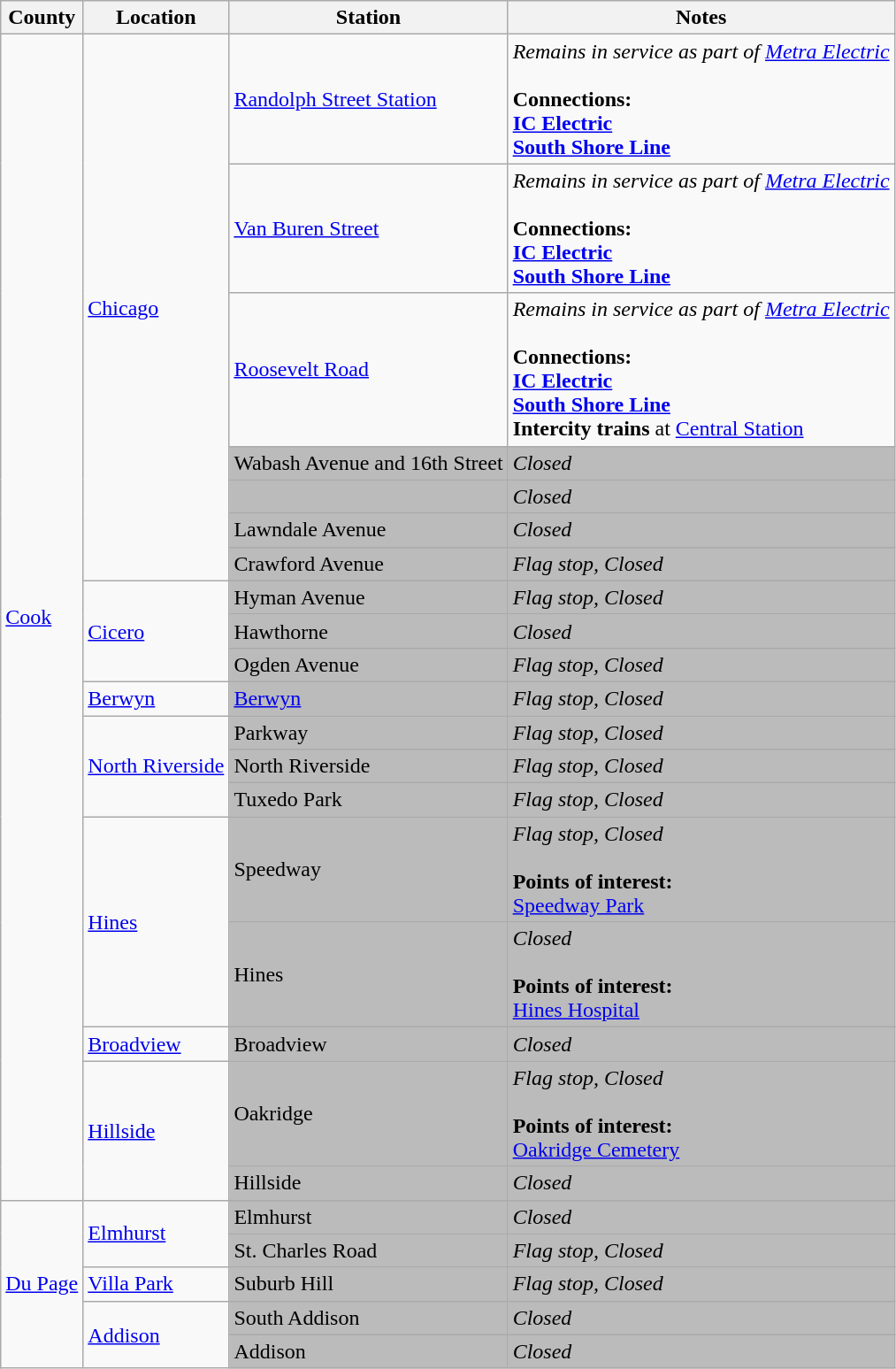<table class="wikitable plainrowheaders">
<tr>
<th scope="col">County</th>
<th scope="col">Location</th>
<th scope="col">Station</th>
<th scope="col">Notes</th>
</tr>
<tr>
<td rowspan="19"><a href='#'>Cook</a></td>
<td rowspan="7"><a href='#'>Chicago</a></td>
<td><a href='#'>Randolph Street Station</a></td>
<td><em>Remains in service as part of <a href='#'>Metra Electric</a></em><br><br><strong>Connections:</strong><br>
 <strong><a href='#'>IC Electric</a></strong><br>
 <strong><a href='#'>South Shore Line</a></strong></td>
</tr>
<tr>
<td><a href='#'>Van Buren Street</a></td>
<td><em>Remains in service as part of <a href='#'>Metra Electric</a></em><br><br><strong>Connections:</strong><br>
 <strong><a href='#'>IC Electric</a></strong><br>
 <strong><a href='#'>South Shore Line</a></strong></td>
</tr>
<tr>
<td><a href='#'>Roosevelt Road</a></td>
<td><em>Remains in service as part of <a href='#'>Metra Electric</a></em><br><br><strong>Connections:</strong><br>
 <strong><a href='#'>IC Electric</a></strong><br>
 <strong><a href='#'>South Shore Line</a></strong><br>
 <strong>Intercity trains</strong> at <a href='#'>Central Station</a></td>
</tr>
<tr>
<td style="background-color: #bbb">Wabash Avenue and 16th Street</td>
<td style="background-color: #bbb"><em>Closed</em></td>
</tr>
<tr>
<td style="background-color: #bbb"></td>
<td style="background-color: #bbb"><em>Closed</em></td>
</tr>
<tr>
<td style="background-color: #bbb">Lawndale Avenue</td>
<td style="background-color: #bbb"><em>Closed</em></td>
</tr>
<tr>
<td style="background-color: #bbb">Crawford Avenue</td>
<td style="background-color: #bbb"><em>Flag stop, Closed</em></td>
</tr>
<tr>
<td rowspan="3"><a href='#'>Cicero</a></td>
<td style="background-color: #bbb">Hyman Avenue</td>
<td style="background-color: #bbb"><em>Flag stop, Closed</em> </td>
</tr>
<tr>
<td style="background-color: #bbb">Hawthorne</td>
<td style="background-color: #bbb"><em>Closed</em> </td>
</tr>
<tr>
<td style="background-color: #bbb">Ogden Avenue</td>
<td style="background-color: #bbb"><em>Flag stop, Closed</em></td>
</tr>
<tr>
<td><a href='#'>Berwyn</a></td>
<td style="background-color: #bbb"><a href='#'>Berwyn</a></td>
<td style="background-color: #bbb"><em>Flag stop, Closed</em> </td>
</tr>
<tr>
<td rowspan="3"><a href='#'>North Riverside</a></td>
<td style="background-color: #bbb">Parkway</td>
<td style="background-color: #bbb"><em>Flag stop, Closed</em> </td>
</tr>
<tr>
<td style="background-color: #bbb">North Riverside</td>
<td style="background-color: #bbb"><em>Flag stop, Closed</em> </td>
</tr>
<tr>
<td style="background-color: #bbb">Tuxedo Park</td>
<td style="background-color: #bbb"><em>Flag stop, Closed</em> </td>
</tr>
<tr>
<td rowspan="2"><a href='#'>Hines</a></td>
<td style="background-color: #bbb">Speedway</td>
<td style="background-color: #bbb"><em>Flag stop, Closed</em> <br><br><strong>Points of interest:</strong><br>
<a href='#'>Speedway Park</a></td>
</tr>
<tr>
<td style="background-color: #bbb">Hines</td>
<td style="background-color: #bbb"><em>Closed</em> <br><br><strong>Points of interest:</strong><br>
<a href='#'>Hines Hospital</a></td>
</tr>
<tr>
<td><a href='#'>Broadview</a></td>
<td style="background-color: #bbb">Broadview</td>
<td style="background-color: #bbb"><em>Closed</em> </td>
</tr>
<tr>
<td rowspan="2"><a href='#'>Hillside</a></td>
<td style="background-color: #bbb">Oakridge</td>
<td style="background-color: #bbb"><em>Flag stop, Closed</em> <br><br><strong>Points of interest:</strong><br>
<a href='#'>Oakridge Cemetery</a></td>
</tr>
<tr>
<td style="background-color: #bbb">Hillside</td>
<td style="background-color: #bbb"><em>Closed</em> </td>
</tr>
<tr>
<td rowspan="5"><a href='#'>Du Page</a></td>
<td rowspan="2"><a href='#'>Elmhurst</a></td>
<td style="background-color: #bbb">Elmhurst</td>
<td style="background-color: #bbb"><em>Closed</em></td>
</tr>
<tr>
<td style="background-color: #bbb">St. Charles Road</td>
<td style="background-color: #bbb"><em>Flag stop, Closed</em></td>
</tr>
<tr>
<td><a href='#'>Villa Park</a></td>
<td style="background-color: #bbb">Suburb Hill</td>
<td style="background-color: #bbb"><em>Flag stop, Closed</em></td>
</tr>
<tr>
<td rowspan=2><a href='#'>Addison</a></td>
<td style="background-color: #bbb">South Addison</td>
<td style="background-color: #bbb"><em>Closed</em></td>
</tr>
<tr>
<td style="background-color: #bbb">Addison</td>
<td style="background-color: #bbb"><em>Closed</em></td>
</tr>
</table>
